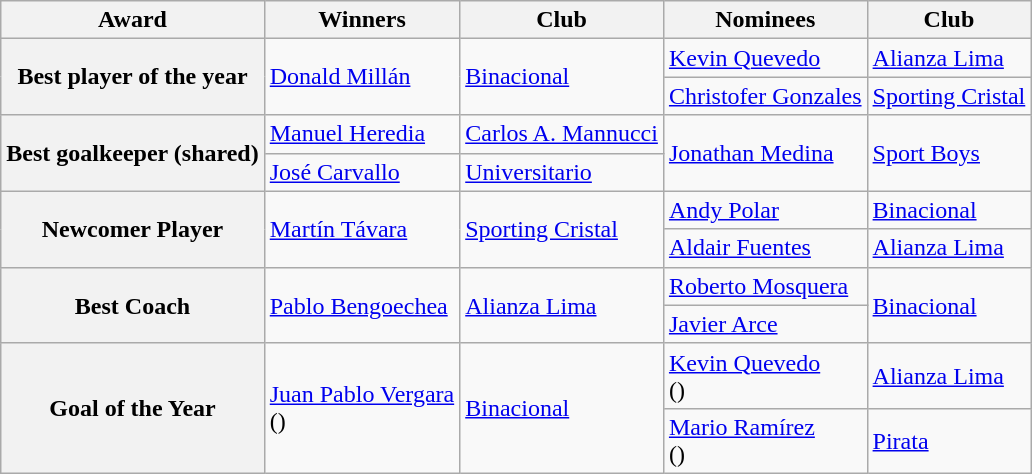<table class="wikitable">
<tr>
<th>Award</th>
<th>Winners</th>
<th>Club</th>
<th>Nominees</th>
<th>Club</th>
</tr>
<tr>
<th rowspan="2">Best player of the year</th>
<td rowspan="2"> <a href='#'>Donald Millán</a></td>
<td rowspan="2"><a href='#'>Binacional</a></td>
<td> <a href='#'>Kevin Quevedo</a></td>
<td><a href='#'>Alianza Lima</a></td>
</tr>
<tr>
<td> <a href='#'>Christofer Gonzales</a></td>
<td><a href='#'>Sporting Cristal</a></td>
</tr>
<tr>
<th rowspan="2">Best goalkeeper (shared)</th>
<td> <a href='#'>Manuel Heredia</a></td>
<td><a href='#'>Carlos A. Mannucci</a></td>
<td rowspan="2"> <a href='#'>Jonathan Medina</a></td>
<td rowspan="2"><a href='#'>Sport Boys</a></td>
</tr>
<tr>
<td> <a href='#'>José Carvallo</a></td>
<td><a href='#'>Universitario</a></td>
</tr>
<tr>
<th rowspan="2">Newcomer Player</th>
<td rowspan="2"> <a href='#'>Martín Távara</a></td>
<td rowspan="2"><a href='#'>Sporting Cristal</a></td>
<td> <a href='#'>Andy Polar</a></td>
<td><a href='#'>Binacional</a></td>
</tr>
<tr>
<td> <a href='#'>Aldair Fuentes</a></td>
<td><a href='#'>Alianza Lima</a></td>
</tr>
<tr>
<th rowspan="2">Best Coach</th>
<td rowspan="2"> <a href='#'>Pablo Bengoechea</a></td>
<td rowspan="2"><a href='#'>Alianza Lima</a></td>
<td> <a href='#'>Roberto Mosquera</a></td>
<td rowspan="2"><a href='#'>Binacional</a></td>
</tr>
<tr>
<td> <a href='#'>Javier Arce</a></td>
</tr>
<tr>
<th rowspan="2">Goal of the Year</th>
<td rowspan="2"> <a href='#'>Juan Pablo Vergara</a><br>()</td>
<td rowspan="2"><a href='#'>Binacional</a></td>
<td> <a href='#'>Kevin Quevedo</a><br>()</td>
<td><a href='#'>Alianza Lima</a></td>
</tr>
<tr>
<td> <a href='#'>Mario Ramírez</a><br>()</td>
<td><a href='#'>Pirata</a></td>
</tr>
</table>
